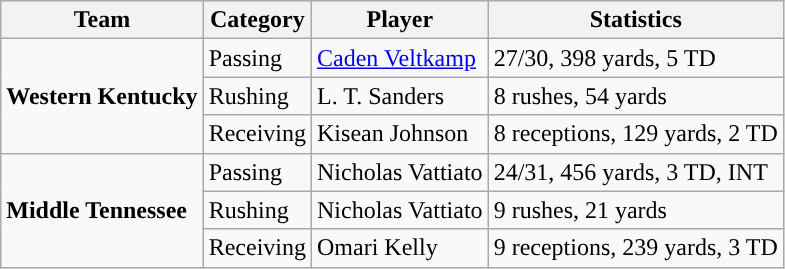<table class="wikitable" style="float: left;">
<tr>
<th>Team</th>
<th>Category</th>
<th>Player</th>
<th>Statistics</th>
</tr>
<tr>
<td rowspan=3><strong>Western Kentucky</strong></td>
<td>Passing</td>
<td><a href='#'>Caden Veltkamp</a></td>
<td>27/30, 398 yards, 5 TD</td>
</tr>
<tr>
<td>Rushing</td>
<td>L. T. Sanders</td>
<td>8 rushes, 54 yards</td>
</tr>
<tr>
<td>Receiving</td>
<td>Kisean Johnson</td>
<td>8 receptions, 129 yards, 2 TD</td>
</tr>
<tr>
<td rowspan=3><strong>Middle Tennessee</strong></td>
<td>Passing</td>
<td>Nicholas Vattiato</td>
<td>24/31, 456 yards, 3 TD, INT</td>
</tr>
<tr>
<td>Rushing</td>
<td>Nicholas Vattiato</td>
<td>9 rushes, 21 yards</td>
</tr>
<tr>
<td>Receiving</td>
<td>Omari Kelly</td>
<td>9 receptions, 239 yards, 3 TD</td>
</tr>
</table>
